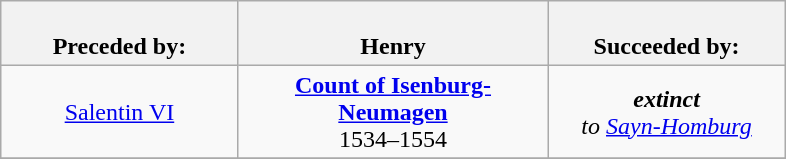<table class="wikitable" style="margin:1em auto;">
<tr align="center">
<th width=150px><br>Preceded by:</th>
<th width=200px><br>Henry</th>
<th width=150px><br>Succeeded by:</th>
</tr>
<tr align="center">
<td><a href='#'>Salentin VI</a></td>
<td><strong><a href='#'>Count of Isenburg-Neumagen</a></strong><br>1534–1554</td>
<td><strong><em>extinct</em></strong><br><em>to <a href='#'>Sayn-Homburg</a></em></td>
</tr>
<tr>
</tr>
</table>
